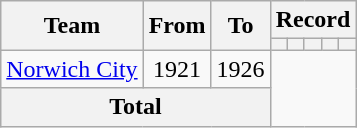<table class=wikitable style="text-align: center">
<tr>
<th rowspan=2>Team</th>
<th rowspan=2>From</th>
<th rowspan=2>To</th>
<th colspan=5>Record</th>
</tr>
<tr>
<th></th>
<th></th>
<th></th>
<th></th>
<th></th>
</tr>
<tr>
<td><a href='#'>Norwich City</a></td>
<td>1921</td>
<td>1926<br></td>
</tr>
<tr>
<th colspan=3>Total<br></th>
</tr>
</table>
